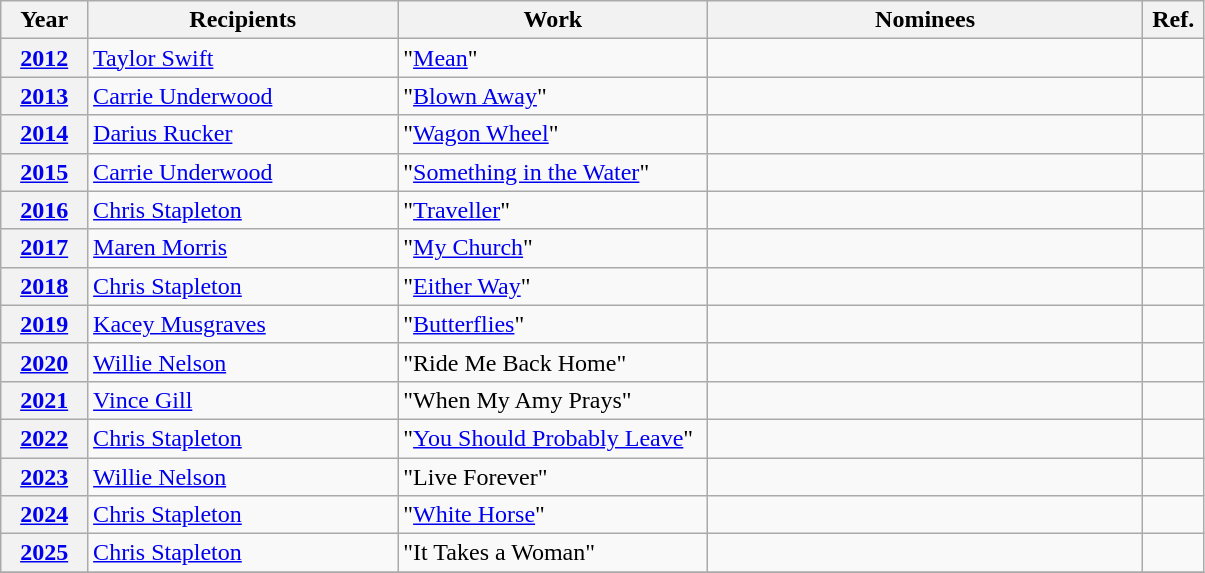<table class="wikitable">
<tr>
<th width="7%">Year</th>
<th width="25%">Recipients</th>
<th width="25%">Work</th>
<th width="35%" class=unsortable>Nominees</th>
<th width="5%" class=unsortable>Ref.</th>
</tr>
<tr>
<th scope="row"><a href='#'>2012</a></th>
<td><a href='#'>Taylor Swift</a></td>
<td>"<a href='#'>Mean</a>"</td>
<td></td>
<td style="text-align:center;"></td>
</tr>
<tr>
<th scope="row"><a href='#'>2013</a></th>
<td><a href='#'>Carrie Underwood</a></td>
<td>"<a href='#'>Blown Away</a>"</td>
<td></td>
<td style="text-align:center;"></td>
</tr>
<tr>
<th scope="row"><a href='#'>2014</a></th>
<td><a href='#'>Darius Rucker</a></td>
<td>"<a href='#'>Wagon Wheel</a>"</td>
<td></td>
<td style="text-align:center;"></td>
</tr>
<tr>
<th scope="row"><a href='#'>2015</a></th>
<td><a href='#'>Carrie Underwood</a></td>
<td>"<a href='#'>Something in the Water</a>"</td>
<td></td>
<td style="text-align:center;"></td>
</tr>
<tr>
<th scope="row"><a href='#'>2016</a></th>
<td><a href='#'>Chris Stapleton</a></td>
<td>"<a href='#'>Traveller</a>"</td>
<td></td>
<td style="text-align:center;"></td>
</tr>
<tr>
<th scope="row"><a href='#'>2017</a></th>
<td><a href='#'>Maren Morris</a></td>
<td>"<a href='#'>My Church</a>"</td>
<td></td>
<td style="text-align:center;"></td>
</tr>
<tr>
<th scope="row"><a href='#'>2018</a></th>
<td><a href='#'>Chris Stapleton</a></td>
<td>"<a href='#'>Either Way</a>"</td>
<td></td>
<td style="text-align:center;"></td>
</tr>
<tr>
<th scope="row"><a href='#'>2019</a></th>
<td><a href='#'>Kacey Musgraves</a></td>
<td>"<a href='#'>Butterflies</a>"</td>
<td></td>
<td style="text-align:center;"></td>
</tr>
<tr>
<th scope="row"><a href='#'>2020</a></th>
<td><a href='#'>Willie Nelson</a></td>
<td>"Ride Me Back Home"</td>
<td></td>
<td style="text-align:center;"></td>
</tr>
<tr>
<th scope="row"><a href='#'>2021</a></th>
<td><a href='#'>Vince Gill</a></td>
<td>"When My Amy Prays"</td>
<td></td>
<td style="text-align:center;"></td>
</tr>
<tr>
<th scope="row"><a href='#'>2022</a></th>
<td><a href='#'>Chris Stapleton</a></td>
<td>"<a href='#'>You Should Probably Leave</a>"</td>
<td></td>
<td style="text-align:center;"></td>
</tr>
<tr>
<th scope="row"><a href='#'>2023</a></th>
<td><a href='#'>Willie Nelson</a></td>
<td>"Live Forever"</td>
<td></td>
<td style="text-align:center;"></td>
</tr>
<tr>
<th><a href='#'>2024</a></th>
<td><a href='#'>Chris Stapleton</a></td>
<td>"<a href='#'>White Horse</a>"</td>
<td></td>
<td style="text-align:center;"></td>
</tr>
<tr>
<th><a href='#'>2025</a></th>
<td><a href='#'>Chris Stapleton</a></td>
<td>"It Takes a Woman"</td>
<td></td>
<td style="text-align:center;"></td>
</tr>
<tr>
</tr>
</table>
